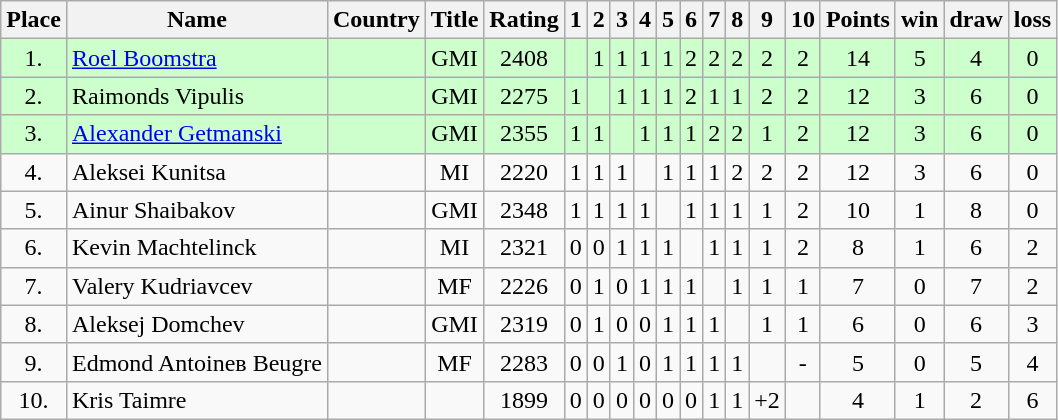<table class=wikitable style="text-align: center;">
<tr>
<th>Place</th>
<th>Name</th>
<th>Country</th>
<th>Title</th>
<th>Rating</th>
<th>1</th>
<th>2</th>
<th>3</th>
<th>4</th>
<th>5</th>
<th>6</th>
<th>7</th>
<th>8</th>
<th>9</th>
<th>10</th>
<th>Points</th>
<th>win</th>
<th>draw</th>
<th>loss</th>
</tr>
<tr style="background:#ccffcc;">
<td>1.</td>
<td align="left"><a href='#'>Roel Boomstra</a></td>
<td align="left"></td>
<td>GMI</td>
<td>2408</td>
<td></td>
<td>1</td>
<td>1</td>
<td>1</td>
<td>1</td>
<td>2</td>
<td>2</td>
<td>2</td>
<td>2</td>
<td>2</td>
<td>14</td>
<td>5</td>
<td>4</td>
<td>0</td>
</tr>
<tr style="background:#ccffcc;">
<td>2.</td>
<td align="left">Raimonds Vipulis</td>
<td align="left"></td>
<td>GMI</td>
<td>2275</td>
<td>1</td>
<td></td>
<td>1</td>
<td>1</td>
<td>1</td>
<td>2</td>
<td>1</td>
<td>1</td>
<td>2</td>
<td>2</td>
<td>12</td>
<td>3</td>
<td>6</td>
<td>0</td>
</tr>
<tr style="background:#ccffcc;">
<td>3.</td>
<td align="left"><a href='#'>Alexander Getmanski</a></td>
<td align="left"></td>
<td>GMI</td>
<td>2355</td>
<td>1</td>
<td>1</td>
<td></td>
<td>1</td>
<td>1</td>
<td>1</td>
<td>2</td>
<td>2</td>
<td>1</td>
<td>2</td>
<td>12</td>
<td>3</td>
<td>6</td>
<td>0</td>
</tr>
<tr>
<td>4.</td>
<td align="left">Aleksei Kunitsa</td>
<td align="left"></td>
<td>MI</td>
<td>2220</td>
<td>1</td>
<td>1</td>
<td>1</td>
<td></td>
<td>1</td>
<td>1</td>
<td>1</td>
<td>2</td>
<td>2</td>
<td>2</td>
<td>12</td>
<td>3</td>
<td>6</td>
<td>0</td>
</tr>
<tr>
<td>5.</td>
<td align="left">Ainur Shaibakov</td>
<td align="left"></td>
<td>GMI</td>
<td>2348</td>
<td>1</td>
<td>1</td>
<td>1</td>
<td>1</td>
<td></td>
<td>1</td>
<td>1</td>
<td>1</td>
<td>1</td>
<td>2</td>
<td>10</td>
<td>1</td>
<td>8</td>
<td>0</td>
</tr>
<tr>
<td>6.</td>
<td align="left">Kevin Machtelinck</td>
<td align="left"></td>
<td>MI</td>
<td>2321</td>
<td>0</td>
<td>0</td>
<td>1</td>
<td>1</td>
<td>1</td>
<td></td>
<td>1</td>
<td>1</td>
<td>1</td>
<td>2</td>
<td>8</td>
<td>1</td>
<td>6</td>
<td>2</td>
</tr>
<tr>
<td>7.</td>
<td align="left">Valery Kudriavcev</td>
<td align="left"></td>
<td>MF</td>
<td>2226</td>
<td>0</td>
<td>1</td>
<td>0</td>
<td>1</td>
<td>1</td>
<td>1</td>
<td></td>
<td>1</td>
<td>1</td>
<td>1</td>
<td>7</td>
<td>0</td>
<td>7</td>
<td>2</td>
</tr>
<tr>
<td>8.</td>
<td align="left">Aleksej Domchev</td>
<td align="left"></td>
<td>GMI</td>
<td>2319</td>
<td>0</td>
<td>1</td>
<td>0</td>
<td>0</td>
<td>1</td>
<td>1</td>
<td>1</td>
<td></td>
<td>1</td>
<td>1</td>
<td>6</td>
<td>0</td>
<td>6</td>
<td>3</td>
</tr>
<tr>
<td>9.</td>
<td align="left">Edmond Antoineв Beugre</td>
<td align="left"></td>
<td>MF</td>
<td>2283</td>
<td>0</td>
<td>0</td>
<td>1</td>
<td>0</td>
<td>1</td>
<td>1</td>
<td>1</td>
<td>1</td>
<td></td>
<td>-</td>
<td>5</td>
<td>0</td>
<td>5</td>
<td>4</td>
</tr>
<tr>
<td>10.</td>
<td align="left">Kris Taimre</td>
<td align="left"></td>
<td></td>
<td>1899</td>
<td>0</td>
<td>0</td>
<td>0</td>
<td>0</td>
<td>0</td>
<td>0</td>
<td>1</td>
<td>1</td>
<td>+2</td>
<td></td>
<td>4</td>
<td>1</td>
<td>2</td>
<td>6</td>
</tr>
</table>
